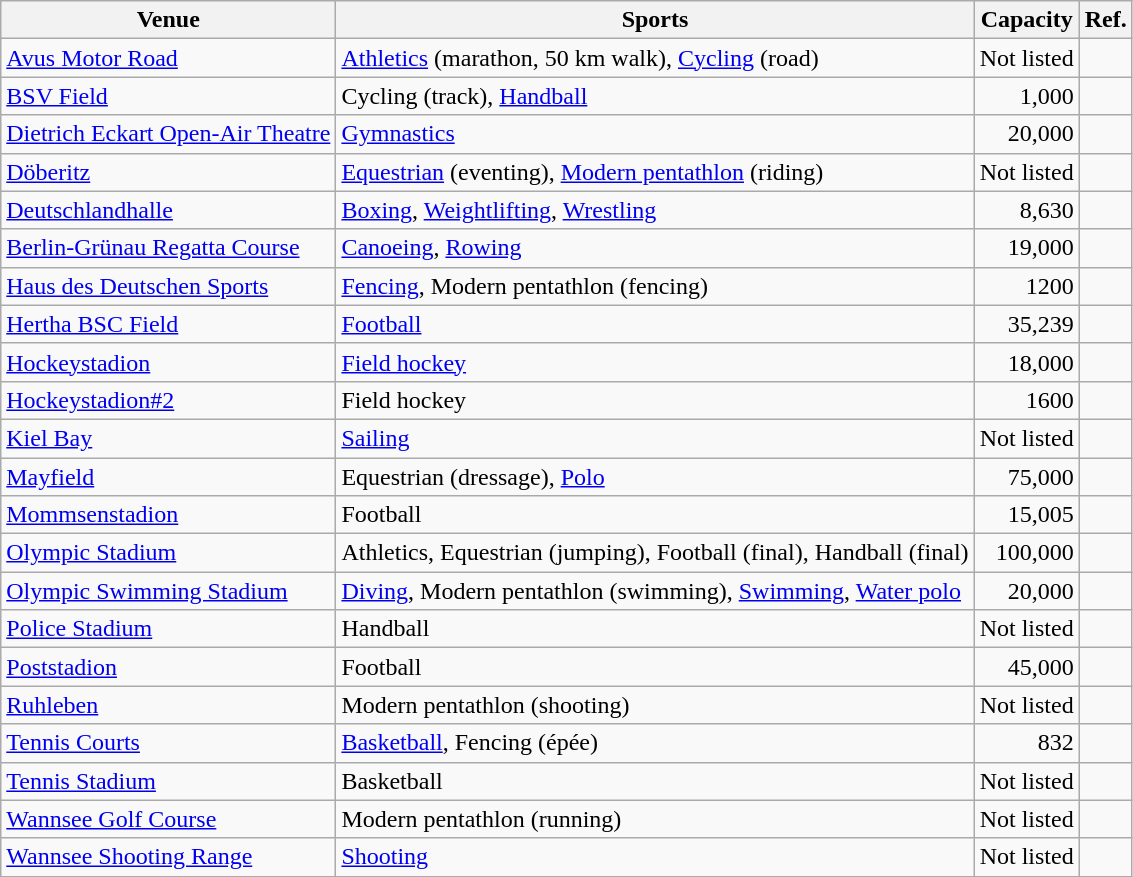<table class="wikitable sortable">
<tr>
<th>Venue</th>
<th class="unsortable">Sports</th>
<th>Capacity</th>
<th class="unsortable">Ref.</th>
</tr>
<tr>
<td><a href='#'>Avus Motor Road</a></td>
<td><a href='#'>Athletics</a> (marathon, 50 km walk), <a href='#'>Cycling</a> (road)</td>
<td align="right">Not listed</td>
<td align=center></td>
</tr>
<tr>
<td><a href='#'>BSV Field</a></td>
<td>Cycling (track), <a href='#'>Handball</a></td>
<td style="text-align:right;">1,000</td>
<td align=center></td>
</tr>
<tr>
<td><a href='#'>Dietrich Eckart Open-Air Theatre</a></td>
<td><a href='#'>Gymnastics</a></td>
<td style="text-align:right;">20,000</td>
<td align=center></td>
</tr>
<tr>
<td><a href='#'>Döberitz</a></td>
<td><a href='#'>Equestrian</a> (eventing), <a href='#'>Modern pentathlon</a> (riding)</td>
<td style="text-align:right;">Not listed</td>
<td align=center></td>
</tr>
<tr>
<td><a href='#'>Deutschlandhalle</a></td>
<td><a href='#'>Boxing</a>, <a href='#'>Weightlifting</a>, <a href='#'>Wrestling</a></td>
<td style="text-align:right;">8,630</td>
<td align=center></td>
</tr>
<tr>
<td><a href='#'>Berlin-Grünau Regatta Course</a></td>
<td><a href='#'>Canoeing</a>, <a href='#'>Rowing</a></td>
<td style="text-align:right;">19,000</td>
<td align=center></td>
</tr>
<tr>
<td><a href='#'>Haus des Deutschen Sports</a></td>
<td><a href='#'>Fencing</a>, Modern pentathlon (fencing)</td>
<td style="text-align:right;">1200</td>
<td align=center></td>
</tr>
<tr>
<td><a href='#'>Hertha BSC Field</a></td>
<td><a href='#'>Football</a></td>
<td style="text-align:right;">35,239</td>
<td align=center></td>
</tr>
<tr>
<td><a href='#'>Hockeystadion</a></td>
<td><a href='#'>Field hockey</a></td>
<td style="text-align:right;">18,000</td>
<td align=center></td>
</tr>
<tr>
<td><a href='#'>Hockeystadion#2</a></td>
<td>Field hockey</td>
<td style="text-align:right;">1600</td>
<td align=center></td>
</tr>
<tr>
<td><a href='#'>Kiel Bay</a></td>
<td><a href='#'>Sailing</a></td>
<td style="text-align:right;">Not listed</td>
<td align=center></td>
</tr>
<tr>
<td><a href='#'>Mayfield</a></td>
<td>Equestrian (dressage), <a href='#'>Polo</a></td>
<td style="text-align:right;">75,000</td>
<td align=center></td>
</tr>
<tr>
<td><a href='#'>Mommsenstadion</a></td>
<td>Football</td>
<td style="text-align:right;">15,005</td>
<td align=center></td>
</tr>
<tr>
<td><a href='#'>Olympic Stadium</a></td>
<td>Athletics, Equestrian (jumping), Football (final), Handball (final)</td>
<td style="text-align:right;">100,000</td>
<td align=center></td>
</tr>
<tr>
<td><a href='#'>Olympic Swimming Stadium</a></td>
<td><a href='#'>Diving</a>, Modern pentathlon (swimming), <a href='#'>Swimming</a>, <a href='#'>Water polo</a></td>
<td style="text-align:right;">20,000</td>
<td align=center></td>
</tr>
<tr>
<td><a href='#'>Police Stadium</a></td>
<td>Handball</td>
<td style="text-align:right;">Not listed</td>
<td align=center></td>
</tr>
<tr>
<td><a href='#'>Poststadion</a></td>
<td>Football</td>
<td style="text-align:right;">45,000</td>
<td align=center></td>
</tr>
<tr>
<td><a href='#'>Ruhleben</a></td>
<td>Modern pentathlon (shooting)</td>
<td style="text-align:right;">Not listed</td>
<td align=center></td>
</tr>
<tr>
<td><a href='#'>Tennis Courts</a></td>
<td><a href='#'>Basketball</a>, Fencing (épée)</td>
<td style="text-align:right;">832</td>
<td align=center></td>
</tr>
<tr>
<td><a href='#'>Tennis Stadium</a></td>
<td>Basketball</td>
<td style="text-align:right;">Not listed</td>
<td align=center></td>
</tr>
<tr>
<td><a href='#'>Wannsee Golf Course</a></td>
<td>Modern pentathlon (running)</td>
<td style="text-align:right;">Not listed</td>
<td align=center></td>
</tr>
<tr>
<td><a href='#'>Wannsee Shooting Range</a></td>
<td><a href='#'>Shooting</a></td>
<td style="text-align:right;">Not listed</td>
<td align=center></td>
</tr>
</table>
